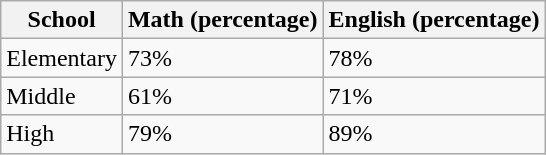<table class="wikitable sortable">
<tr>
<th>School</th>
<th>Math (percentage)</th>
<th>English (percentage)</th>
</tr>
<tr>
<td>Elementary</td>
<td>73%</td>
<td>78%</td>
</tr>
<tr>
<td>Middle</td>
<td>61%</td>
<td>71%</td>
</tr>
<tr>
<td>High</td>
<td>79%</td>
<td>89%</td>
</tr>
</table>
